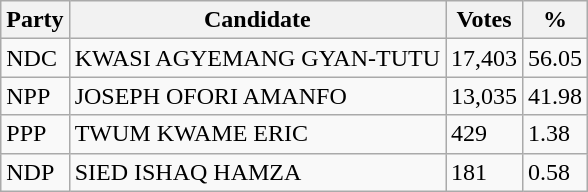<table class="wikitable">
<tr>
<th>Party</th>
<th>Candidate</th>
<th>Votes</th>
<th>%</th>
</tr>
<tr>
<td>NDC</td>
<td>KWASI AGYEMANG GYAN-TUTU</td>
<td>17,403</td>
<td>56.05</td>
</tr>
<tr>
<td>NPP</td>
<td>JOSEPH OFORI AMANFO</td>
<td>13,035</td>
<td>41.98</td>
</tr>
<tr>
<td>PPP</td>
<td>TWUM KWAME ERIC</td>
<td>429</td>
<td>1.38</td>
</tr>
<tr>
<td>NDP</td>
<td>SIED ISHAQ HAMZA</td>
<td>181</td>
<td>0.58</td>
</tr>
</table>
